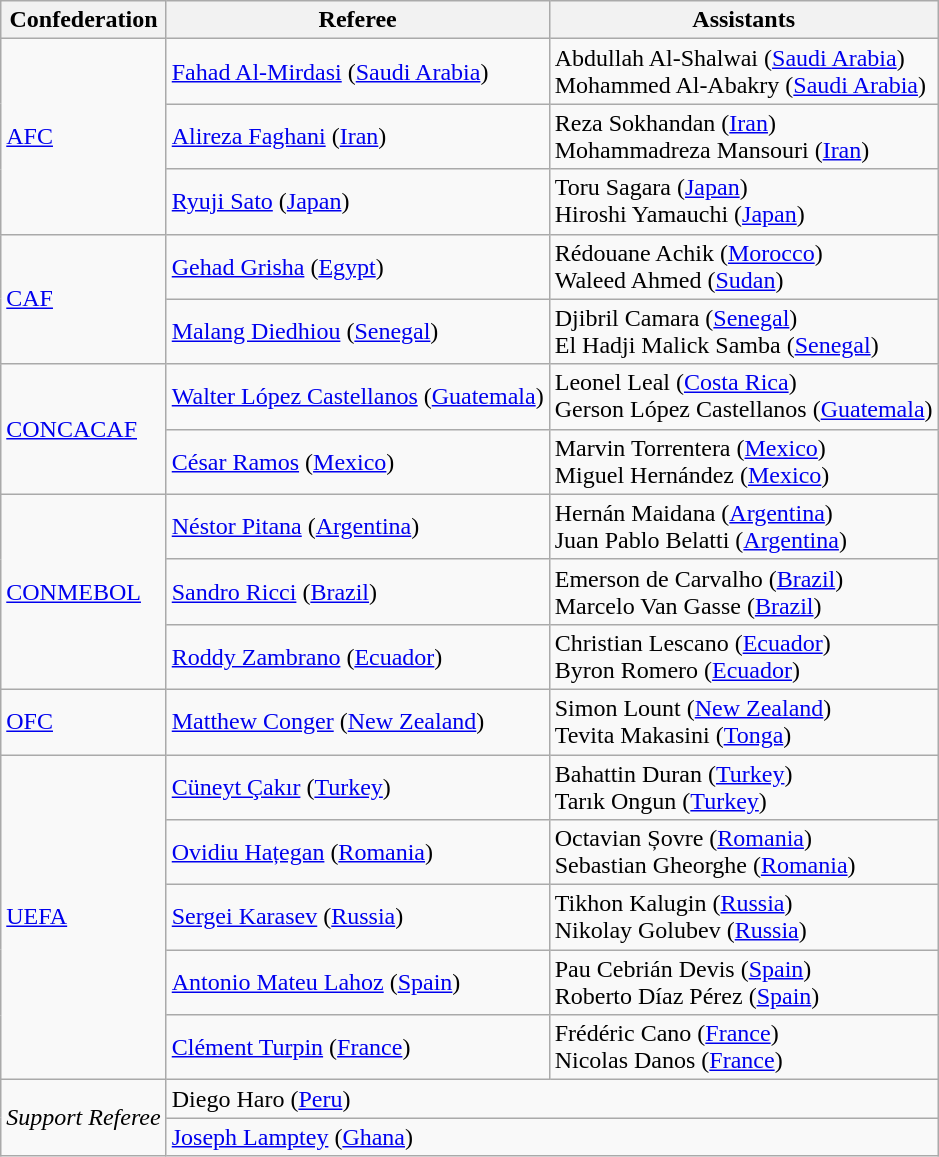<table class="wikitable">
<tr>
<th>Confederation</th>
<th>Referee</th>
<th>Assistants</th>
</tr>
<tr>
<td rowspan="3"><a href='#'>AFC</a></td>
<td><a href='#'>Fahad Al-Mirdasi</a> (<a href='#'>Saudi Arabia</a>)</td>
<td>Abdullah Al-Shalwai (<a href='#'>Saudi Arabia</a>)<br>Mohammed Al-Abakry (<a href='#'>Saudi Arabia</a>)</td>
</tr>
<tr>
<td><a href='#'>Alireza Faghani</a> (<a href='#'>Iran</a>)</td>
<td>Reza Sokhandan (<a href='#'>Iran</a>)<br>Mohammadreza Mansouri (<a href='#'>Iran</a>)</td>
</tr>
<tr>
<td><a href='#'>Ryuji Sato</a> (<a href='#'>Japan</a>)</td>
<td>Toru Sagara (<a href='#'>Japan</a>)<br>Hiroshi Yamauchi (<a href='#'>Japan</a>)</td>
</tr>
<tr>
<td rowspan="2"><a href='#'>CAF</a></td>
<td><a href='#'>Gehad Grisha</a> (<a href='#'>Egypt</a>)</td>
<td>Rédouane Achik (<a href='#'>Morocco</a>)<br>Waleed Ahmed (<a href='#'>Sudan</a>)</td>
</tr>
<tr>
<td><a href='#'>Malang Diedhiou</a> (<a href='#'>Senegal</a>)</td>
<td>Djibril Camara (<a href='#'>Senegal</a>)<br>El Hadji Malick Samba (<a href='#'>Senegal</a>)</td>
</tr>
<tr>
<td rowspan="2"><a href='#'>CONCACAF</a></td>
<td><a href='#'>Walter López Castellanos</a> (<a href='#'>Guatemala</a>)</td>
<td>Leonel Leal (<a href='#'>Costa Rica</a>)<br>Gerson López Castellanos (<a href='#'>Guatemala</a>)</td>
</tr>
<tr>
<td><a href='#'>César Ramos</a> (<a href='#'>Mexico</a>)</td>
<td>Marvin Torrentera (<a href='#'>Mexico</a>)<br>Miguel Hernández (<a href='#'>Mexico</a>)</td>
</tr>
<tr>
<td rowspan="3"><a href='#'>CONMEBOL</a></td>
<td><a href='#'>Néstor Pitana</a> (<a href='#'>Argentina</a>)</td>
<td>Hernán Maidana (<a href='#'>Argentina</a>)<br>Juan Pablo Belatti (<a href='#'>Argentina</a>)</td>
</tr>
<tr>
<td><a href='#'>Sandro Ricci</a> (<a href='#'>Brazil</a>)</td>
<td>Emerson de Carvalho (<a href='#'>Brazil</a>)<br>Marcelo Van Gasse (<a href='#'>Brazil</a>)</td>
</tr>
<tr>
<td><a href='#'>Roddy Zambrano</a> (<a href='#'>Ecuador</a>)</td>
<td>Christian Lescano (<a href='#'>Ecuador</a>)<br>Byron Romero (<a href='#'>Ecuador</a>)</td>
</tr>
<tr>
<td rowspan="1"><a href='#'>OFC</a></td>
<td><a href='#'>Matthew Conger</a> (<a href='#'>New Zealand</a>)</td>
<td>Simon Lount (<a href='#'>New Zealand</a>)<br>Tevita Makasini (<a href='#'>Tonga</a>)</td>
</tr>
<tr>
<td rowspan="5"><a href='#'>UEFA</a></td>
<td><a href='#'>Cüneyt Çakır</a> (<a href='#'>Turkey</a>)</td>
<td>Bahattin Duran (<a href='#'>Turkey</a>)<br>Tarık Ongun (<a href='#'>Turkey</a>)</td>
</tr>
<tr>
<td><a href='#'>Ovidiu Hațegan</a> (<a href='#'>Romania</a>)</td>
<td>Octavian Șovre (<a href='#'>Romania</a>)<br>Sebastian Gheorghe (<a href='#'>Romania</a>)</td>
</tr>
<tr>
<td><a href='#'>Sergei Karasev</a> (<a href='#'>Russia</a>)</td>
<td>Tikhon Kalugin (<a href='#'>Russia</a>)<br>Nikolay Golubev (<a href='#'>Russia</a>)</td>
</tr>
<tr>
<td><a href='#'>Antonio Mateu Lahoz</a> (<a href='#'>Spain</a>)</td>
<td>Pau Cebrián Devis (<a href='#'>Spain</a>)<br>Roberto Díaz Pérez (<a href='#'>Spain</a>)</td>
</tr>
<tr>
<td><a href='#'>Clément Turpin</a> (<a href='#'>France</a>)</td>
<td>Frédéric Cano (<a href='#'>France</a>)<br>Nicolas Danos (<a href='#'>France</a>)</td>
</tr>
<tr>
<td rowspan="2"><em>Support Referee</em></td>
<td colspan="2">Diego Haro (<a href='#'>Peru</a>)</td>
</tr>
<tr>
<td colspan="2"><a href='#'>Joseph Lamptey</a> (<a href='#'>Ghana</a>)</td>
</tr>
</table>
